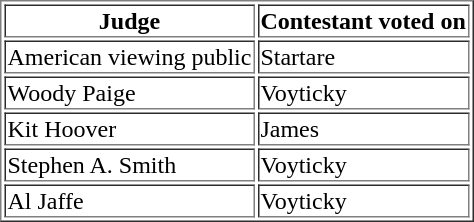<table border=1>
<tr>
<th>Judge</th>
<th>Contestant voted on</th>
</tr>
<tr>
<td>American viewing public</td>
<td>Startare</td>
</tr>
<tr>
<td>Woody Paige</td>
<td>Voyticky</td>
</tr>
<tr>
<td>Kit Hoover</td>
<td>James</td>
</tr>
<tr>
<td>Stephen A. Smith</td>
<td>Voyticky</td>
</tr>
<tr>
<td>Al Jaffe</td>
<td>Voyticky</td>
</tr>
</table>
